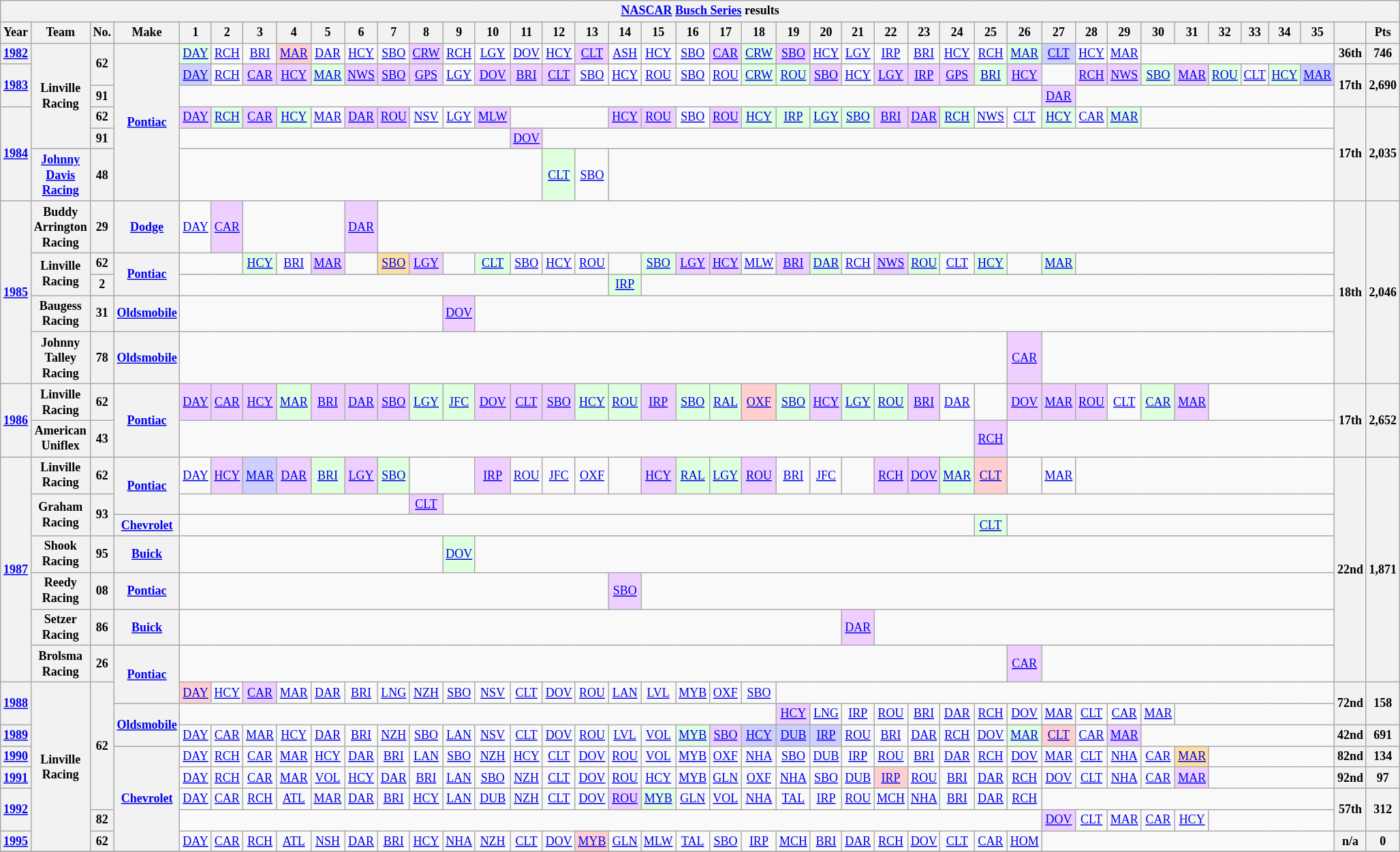<table class="wikitable" style="text-align:center; font-size:75%">
<tr>
<th colspan=41><a href='#'>NASCAR</a> <a href='#'>Busch Series</a> results</th>
</tr>
<tr>
<th>Year</th>
<th>Team</th>
<th>No.</th>
<th>Make</th>
<th>1</th>
<th>2</th>
<th>3</th>
<th>4</th>
<th>5</th>
<th>6</th>
<th>7</th>
<th>8</th>
<th>9</th>
<th>10</th>
<th>11</th>
<th>12</th>
<th>13</th>
<th>14</th>
<th>15</th>
<th>16</th>
<th>17</th>
<th>18</th>
<th>19</th>
<th>20</th>
<th>21</th>
<th>22</th>
<th>23</th>
<th>24</th>
<th>25</th>
<th>26</th>
<th>27</th>
<th>28</th>
<th>29</th>
<th>30</th>
<th>31</th>
<th>32</th>
<th>33</th>
<th>34</th>
<th>35</th>
<th></th>
<th>Pts</th>
</tr>
<tr>
<th><a href='#'>1982</a></th>
<th rowspan=5>Linville Racing</th>
<th rowspan=2>62</th>
<th rowspan=6><a href='#'>Pontiac</a></th>
<td style="background:#DFFFDF;"><a href='#'>DAY</a><br></td>
<td><a href='#'>RCH</a></td>
<td><a href='#'>BRI</a></td>
<td style="background:#FFCFCF;"><a href='#'>MAR</a> <br></td>
<td><a href='#'>DAR</a></td>
<td><a href='#'>HCY</a></td>
<td><a href='#'>SBO</a></td>
<td style="background:#EFCFFF;"><a href='#'>CRW</a><br></td>
<td><a href='#'>RCH</a></td>
<td><a href='#'>LGY</a></td>
<td><a href='#'>DOV</a></td>
<td><a href='#'>HCY</a></td>
<td style="background:#EFCFFF;"><a href='#'>CLT</a><br></td>
<td><a href='#'>ASH</a></td>
<td><a href='#'>HCY</a></td>
<td><a href='#'>SBO</a></td>
<td style="background:#EFCFFF;"><a href='#'>CAR</a><br></td>
<td style="background:#DFFFDF;"><a href='#'>CRW</a> <br></td>
<td style="background:#EFCFFF;"><a href='#'>SBO</a> <br></td>
<td><a href='#'>HCY</a></td>
<td><a href='#'>LGY</a></td>
<td><a href='#'>IRP</a></td>
<td><a href='#'>BRI</a></td>
<td><a href='#'>HCY</a></td>
<td><a href='#'>RCH</a></td>
<td style="background:#DFFFDF;"><a href='#'>MAR</a> <br></td>
<td style="background:#CFCFFF;"><a href='#'>CLT</a><br></td>
<td><a href='#'>HCY</a></td>
<td><a href='#'>MAR</a></td>
<td colspan=6></td>
<th>36th</th>
<th>746</th>
</tr>
<tr>
<th rowspan=2><a href='#'>1983</a></th>
<td style="background:#CFCFFF;"><a href='#'>DAY</a><br></td>
<td><a href='#'>RCH</a></td>
<td style="background:#EFCFFF;"><a href='#'>CAR</a><br></td>
<td style="background:#EFCFFF;"><a href='#'>HCY</a> <br></td>
<td style="background:#DFFFDF;"><a href='#'>MAR</a><br></td>
<td style="background:#EFCFFF;"><a href='#'>NWS</a> <br></td>
<td style="background:#EFCFFF;"><a href='#'>SBO</a> <br></td>
<td style="background:#EFCFFF;"><a href='#'>GPS</a><br></td>
<td><a href='#'>LGY</a></td>
<td style="background:#EFCFFF;"><a href='#'>DOV</a><br></td>
<td style="background:#EFCFFF;"><a href='#'>BRI</a> </td>
<td style="background:#EFCFFF;"><a href='#'>CLT</a><br></td>
<td><a href='#'>SBO</a></td>
<td><a href='#'>HCY</a></td>
<td><a href='#'>ROU</a></td>
<td><a href='#'>SBO</a></td>
<td><a href='#'>ROU</a></td>
<td style="background:#DFFFDF;"><a href='#'>CRW</a> <br></td>
<td style="background:#DFFFDF;"><a href='#'>ROU</a> <br></td>
<td style="background:#EFCFFF;"><a href='#'>SBO</a> <br></td>
<td><a href='#'>HCY</a></td>
<td style="background:#EFCFFF;"><a href='#'>LGY</a> <br></td>
<td style="background:#EFCFFF;"><a href='#'>IRP</a> <br></td>
<td style="background:#EFCFFF;"><a href='#'>GPS</a> <br></td>
<td style="background:#DFFFDF;"><a href='#'>BRI</a> <br></td>
<td style="background:#EFCFFF;"><a href='#'>HCY</a> <br></td>
<td></td>
<td style="background:#EFCFFF;"><a href='#'>RCH</a> <br></td>
<td style="background:#EFCFFF;"><a href='#'>NWS</a> <br></td>
<td style="background:#DFFFDF;"><a href='#'>SBO</a> <br></td>
<td style="background:#EFCFFF;"><a href='#'>MAR</a> <br></td>
<td style="background:#DFFFDF;"><a href='#'>ROU</a> <br></td>
<td><a href='#'>CLT</a></td>
<td style="background:#DFFFDF;"><a href='#'>HCY</a> <br></td>
<td style="background:#CFCFFF;"><a href='#'>MAR</a> <br></td>
<th rowspan=2>17th</th>
<th rowspan=2>2,690</th>
</tr>
<tr>
<th>91</th>
<td colspan=26></td>
<td style="background:#EFCFFF;"><a href='#'>DAR</a> <br></td>
<td colspan=8></td>
</tr>
<tr>
<th rowspan=3><a href='#'>1984</a></th>
<th>62</th>
<td style="background:#EFCFFF;"><a href='#'>DAY</a><br></td>
<td style="background:#DFFFDF;"><a href='#'>RCH</a><br></td>
<td style="background:#EFCFFF;"><a href='#'>CAR</a> <br></td>
<td style="background:#DFFFDF;"><a href='#'>HCY</a> <br></td>
<td><a href='#'>MAR</a></td>
<td style="background:#EFCFFF;"><a href='#'>DAR</a><br></td>
<td style="background:#EFCFFF;"><a href='#'>ROU</a> <br></td>
<td><a href='#'>NSV</a></td>
<td><a href='#'>LGY</a></td>
<td style="background:#EFCFFF;"><a href='#'>MLW</a> <br></td>
<td colspan=3></td>
<td style="background:#EFCFFF;"><a href='#'>HCY</a> <br></td>
<td style="background:#EFCFFF;"><a href='#'>ROU</a> <br></td>
<td><a href='#'>SBO</a></td>
<td style="background:#EFCFFF;"><a href='#'>ROU</a> <br></td>
<td style="background:#DFFFDF;"><a href='#'>HCY</a> <br></td>
<td style="background:#DFFFDF;"><a href='#'>IRP</a> <br></td>
<td style="background:#DFFFDF;"><a href='#'>LGY</a> <br></td>
<td style="background:#DFFFDF;"><a href='#'>SBO</a> <br></td>
<td style="background:#EFCFFF;"><a href='#'>BRI</a> <br></td>
<td style="background:#EFCFFF;"><a href='#'>DAR</a> <br></td>
<td style="background:#DFFFDF;"><a href='#'>RCH</a> <br></td>
<td><a href='#'>NWS</a></td>
<td><a href='#'>CLT</a></td>
<td style="background:#DFFFDF;"><a href='#'>HCY</a> <br></td>
<td><a href='#'>CAR</a></td>
<td style="background:#DFFFDF;"><a href='#'>MAR</a> <br></td>
<td colspan=6></td>
<th rowspan=3>17th</th>
<th rowspan=3>2,035</th>
</tr>
<tr>
<th>91</th>
<td colspan=10></td>
<td style="background:#EFCFFF;"><a href='#'>DOV</a> <br></td>
<td colspan=30></td>
</tr>
<tr>
<th><a href='#'>Johnny Davis Racing</a></th>
<th>48</th>
<td colspan=11></td>
<td style="background:#DFFFDF;"><a href='#'>CLT</a> <br></td>
<td><a href='#'>SBO</a></td>
<td colspan=28></td>
</tr>
<tr>
<th rowspan=5><a href='#'>1985</a></th>
<th>Buddy Arrington Racing</th>
<th>29</th>
<th><a href='#'>Dodge</a></th>
<td><a href='#'>DAY</a></td>
<td style="background:#EFCFFF;"><a href='#'>CAR</a> <br></td>
<td colspan=3></td>
<td style="background:#EFCFFF;"><a href='#'>DAR</a> <br></td>
<td colspan=29></td>
<th rowspan=5>18th</th>
<th rowspan=5>2,046</th>
</tr>
<tr>
<th rowspan=2>Linville Racing</th>
<th>62</th>
<th rowspan=2><a href='#'>Pontiac</a></th>
<td colspan=2></td>
<td style="background:#DFFFDF;"><a href='#'>HCY</a> <br></td>
<td><a href='#'>BRI</a></td>
<td style="background:#EFCFFF;"><a href='#'>MAR</a> <br></td>
<td></td>
<td style="background-color:#FFDF9F;"><a href='#'>SBO</a> <br></td>
<td style="background:#EFCFFF;"><a href='#'>LGY</a> <br></td>
<td></td>
<td style="background:#DFFFDF;"><a href='#'>CLT</a> <br></td>
<td><a href='#'>SBO</a></td>
<td><a href='#'>HCY</a></td>
<td><a href='#'>ROU</a></td>
<td></td>
<td style="background:#DFFFDF;"><a href='#'>SBO</a> <br></td>
<td style="background:#EFCFFF;"><a href='#'>LGY</a> <br></td>
<td style="background:#EFCFFF;"><a href='#'>HCY</a> <br></td>
<td><a href='#'>MLW</a></td>
<td style="background:#EFCFFF;"><a href='#'>BRI</a> <br></td>
<td style="background:#DFFFDF;"><a href='#'>DAR</a> <br></td>
<td><a href='#'>RCH</a></td>
<td style="background:#EFCFFF;"><a href='#'>NWS</a> <br></td>
<td style="background:#DFFFDF;"><a href='#'>ROU</a> <br></td>
<td><a href='#'>CLT</a></td>
<td style="background:#DFFFDF;"><a href='#'>HCY</a> <br></td>
<td></td>
<td style="background:#DFFFDF;"><a href='#'>MAR</a> <br></td>
<td colspan=11></td>
</tr>
<tr>
<th>2</th>
<td colspan=13></td>
<td style="background:#DFFFDF;"><a href='#'>IRP</a> <br></td>
<td colspan=24></td>
</tr>
<tr>
<th>Baugess Racing</th>
<th>31</th>
<th><a href='#'>Oldsmobile</a></th>
<td colspan=8></td>
<td style="background:#EFCFFF;"><a href='#'>DOV</a> <br></td>
<td colspan=28></td>
</tr>
<tr>
<th>Johnny Talley Racing</th>
<th>78</th>
<th><a href='#'>Oldsmobile</a></th>
<td colspan=25></td>
<td style="background:#EFCFFF;"><a href='#'>CAR</a> <br></td>
<td colspan=12></td>
</tr>
<tr>
<th rowspan=2><a href='#'>1986</a></th>
<th>Linville Racing</th>
<th>62</th>
<th rowspan=2><a href='#'>Pontiac</a></th>
<td style="background:#EFCFFF;"><a href='#'>DAY</a> <br></td>
<td style="background:#EFCFFF;"><a href='#'>CAR</a> <br></td>
<td style="background:#EFCFFF;"><a href='#'>HCY</a> <br></td>
<td style="background:#DFFFDF;"><a href='#'>MAR</a> <br></td>
<td style="background:#EFCFFF;"><a href='#'>BRI</a> <br></td>
<td style="background:#EFCFFF;"><a href='#'>DAR</a> <br></td>
<td style="background:#EFCFFF;"><a href='#'>SBO</a> <br></td>
<td style="background:#DFFFDF;"><a href='#'>LGY</a> <br></td>
<td style="background:#DFFFDF;"><a href='#'>JFC</a> <br></td>
<td style="background:#EFCFFF;"><a href='#'>DOV</a> <br></td>
<td style="background:#EFCFFF;"><a href='#'>CLT</a> <br></td>
<td style="background:#EFCFFF;"><a href='#'>SBO</a> <br></td>
<td style="background:#DFFFDF;"><a href='#'>HCY</a> <br></td>
<td style="background:#DFFFDF;"><a href='#'>ROU</a> <br></td>
<td style="background:#EFCFFF;"><a href='#'>IRP</a> <br></td>
<td style="background:#DFFFDF;"><a href='#'>SBO</a> <br></td>
<td style="background:#DFFFDF;"><a href='#'>RAL</a> <br></td>
<td style="background:#FFCFCF;"><a href='#'>OXF</a> </td>
<td style="background:#DFFFDF;"><a href='#'>SBO</a> <br></td>
<td style="background:#EFCFFF;"><a href='#'>HCY</a> <br></td>
<td style="background:#DFFFDF;"><a href='#'>LGY</a> <br></td>
<td style="background:#DFFFDF;"><a href='#'>ROU</a> <br></td>
<td style="background:#EFCFFF;"><a href='#'>BRI</a> <br></td>
<td><a href='#'>DAR</a></td>
<td></td>
<td style="background:#EFCFFF;"><a href='#'>DOV</a> <br></td>
<td style="background:#EFCFFF;"><a href='#'>MAR</a> <br></td>
<td style="background:#EFCFFF;"><a href='#'>ROU</a> <br></td>
<td><a href='#'>CLT</a></td>
<td style="background:#DFFFDF;"><a href='#'>CAR</a> <br></td>
<td style="background:#EFCFFF;"><a href='#'>MAR</a> <br></td>
<td colspan=4></td>
<th rowspan=2>17th</th>
<th rowspan=2>2,652</th>
</tr>
<tr>
<th>American Uniflex</th>
<th>43</th>
<td colspan=24></td>
<td style="background:#EFCFFF;"><a href='#'>RCH</a> <br></td>
<td colspan=10></td>
</tr>
<tr>
<th rowspan=7><a href='#'>1987</a></th>
<th>Linville Racing</th>
<th>62</th>
<th rowspan=2><a href='#'>Pontiac</a></th>
<td><a href='#'>DAY</a></td>
<td style="background:#EFCFFF;"><a href='#'>HCY</a> <br></td>
<td style="background:#CFCFFF;"><a href='#'>MAR</a> <br></td>
<td style="background:#EFCFFF;"><a href='#'>DAR</a> <br></td>
<td style="background:#DFFFDF;"><a href='#'>BRI</a> <br></td>
<td style="background:#EFCFFF;"><a href='#'>LGY</a> <br></td>
<td style="background:#DFFFDF;"><a href='#'>SBO</a> <br></td>
<td colspan=2></td>
<td style="background:#EFCFFF;"><a href='#'>IRP</a> <br></td>
<td><a href='#'>ROU</a></td>
<td><a href='#'>JFC</a></td>
<td><a href='#'>OXF</a></td>
<td></td>
<td style="background:#EFCFFF;"><a href='#'>HCY</a> <br></td>
<td style="background:#DFFFDF;"><a href='#'>RAL</a> <br></td>
<td style="background:#DFFFDF;"><a href='#'>LGY</a> <br></td>
<td style="background:#EFCFFF;"><a href='#'>ROU</a> <br></td>
<td><a href='#'>BRI</a></td>
<td><a href='#'>JFC</a></td>
<td></td>
<td style="background:#EFCFFF;"><a href='#'>RCH</a> <br></td>
<td style="background:#EFCFFF;"><a href='#'>DOV</a> <br></td>
<td style="background:#DFFFDF;"><a href='#'>MAR</a> <br></td>
<td style="background:#FFCFCF;"><a href='#'>CLT</a> <br></td>
<td></td>
<td><a href='#'>MAR</a></td>
<td colspan=8></td>
<th rowspan=7>22nd</th>
<th rowspan=7>1,871</th>
</tr>
<tr>
<th rowspan=2>Graham Racing</th>
<th rowspan=2>93</th>
<td colspan=7></td>
<td style="background:#EFCFFF;"><a href='#'>CLT</a> <br></td>
<td colspan=27></td>
</tr>
<tr>
<th><a href='#'>Chevrolet</a></th>
<td colspan=24></td>
<td style="background:#DFFFDF;"><a href='#'>CLT</a> <br></td>
<td colspan=10></td>
</tr>
<tr>
<th>Shook Racing</th>
<th>95</th>
<th><a href='#'>Buick</a></th>
<td colspan=8></td>
<td style="background:#DFFFDF;"><a href='#'>DOV</a> <br></td>
<td colspan=26></td>
</tr>
<tr>
<th>Reedy Racing</th>
<th>08</th>
<th><a href='#'>Pontiac</a></th>
<td colspan=13></td>
<td style="background:#EFCFFF;"><a href='#'>SBO</a> <br></td>
<td colspan=21></td>
</tr>
<tr>
<th>Setzer Racing</th>
<th>86</th>
<th><a href='#'>Buick</a></th>
<td colspan=20></td>
<td style="background:#EFCFFF;"><a href='#'>DAR</a> <br></td>
<td colspan=14></td>
</tr>
<tr>
<th>Brolsma Racing</th>
<th>26</th>
<th rowspan=2><a href='#'>Pontiac</a></th>
<td colspan=25></td>
<td style="background:#EFCFFF;"><a href='#'>CAR</a> <br></td>
<td colspan=9></td>
</tr>
<tr>
<th rowspan=2><a href='#'>1988</a></th>
<th rowspan=8>Linville Racing</th>
<th rowspan=6>62</th>
<td style="background:#FFCFCF;"><a href='#'>DAY</a> <br></td>
<td><a href='#'>HCY</a></td>
<td style="background:#EFCFFF;"><a href='#'>CAR</a> <br></td>
<td><a href='#'>MAR</a></td>
<td><a href='#'>DAR</a></td>
<td><a href='#'>BRI</a></td>
<td><a href='#'>LNG</a></td>
<td><a href='#'>NZH</a></td>
<td><a href='#'>SBO</a></td>
<td><a href='#'>NSV</a></td>
<td><a href='#'>CLT</a></td>
<td><a href='#'>DOV</a></td>
<td><a href='#'>ROU</a></td>
<td><a href='#'>LAN</a></td>
<td><a href='#'>LVL</a></td>
<td><a href='#'>MYB</a></td>
<td><a href='#'>OXF</a></td>
<td><a href='#'>SBO</a></td>
<td colspan=17></td>
<th rowspan=2>72nd</th>
<th rowspan=2>158</th>
</tr>
<tr>
<th rowspan=2><a href='#'>Oldsmobile</a></th>
<td colspan=18></td>
<td style="background:#EFCFFF;"><a href='#'>HCY</a> <br></td>
<td><a href='#'>LNG</a></td>
<td><a href='#'>IRP</a></td>
<td><a href='#'>ROU</a></td>
<td><a href='#'>BRI</a></td>
<td><a href='#'>DAR</a></td>
<td><a href='#'>RCH</a></td>
<td><a href='#'>DOV</a></td>
<td><a href='#'>MAR</a></td>
<td><a href='#'>CLT</a></td>
<td><a href='#'>CAR</a></td>
<td><a href='#'>MAR</a></td>
<td colspan=5></td>
</tr>
<tr>
<th><a href='#'>1989</a></th>
<td><a href='#'>DAY</a></td>
<td><a href='#'>CAR</a></td>
<td><a href='#'>MAR</a></td>
<td><a href='#'>HCY</a></td>
<td><a href='#'>DAR</a></td>
<td><a href='#'>BRI</a></td>
<td><a href='#'>NZH</a></td>
<td><a href='#'>SBO</a></td>
<td><a href='#'>LAN</a></td>
<td><a href='#'>NSV</a></td>
<td><a href='#'>CLT</a></td>
<td><a href='#'>DOV</a></td>
<td><a href='#'>ROU</a></td>
<td><a href='#'>LVL</a></td>
<td><a href='#'>VOL</a></td>
<td style="background:#DFFFDF;"><a href='#'>MYB</a> <br></td>
<td style="background:#EFCFFF;"><a href='#'>SBO</a> <br></td>
<td style="background:#CFCFFF;"><a href='#'>HCY</a> <br></td>
<td style="background:#CFCFFF;"><a href='#'>DUB</a> <br></td>
<td style="background:#CFCFFF;"><a href='#'>IRP</a> <br></td>
<td><a href='#'>ROU</a></td>
<td><a href='#'>BRI</a></td>
<td><a href='#'>DAR</a></td>
<td><a href='#'>RCH</a></td>
<td><a href='#'>DOV</a></td>
<td style="background:#DFFFDF;"><a href='#'>MAR</a> <br></td>
<td style="background:#FFCFCF;"><a href='#'>CLT</a> <br></td>
<td><a href='#'>CAR</a></td>
<td style="background:#EFCFFF;"><a href='#'>MAR</a> <br></td>
<td colspan=6></td>
<th>42nd</th>
<th>691</th>
</tr>
<tr>
<th><a href='#'>1990</a></th>
<th rowspan=5><a href='#'>Chevrolet</a></th>
<td><a href='#'>DAY</a></td>
<td><a href='#'>RCH</a></td>
<td><a href='#'>CAR</a></td>
<td><a href='#'>MAR</a></td>
<td><a href='#'>HCY</a></td>
<td><a href='#'>DAR</a></td>
<td><a href='#'>BRI</a></td>
<td><a href='#'>LAN</a></td>
<td><a href='#'>SBO</a></td>
<td><a href='#'>NZH</a></td>
<td><a href='#'>HCY</a></td>
<td><a href='#'>CLT</a></td>
<td><a href='#'>DOV</a></td>
<td><a href='#'>ROU</a></td>
<td><a href='#'>VOL</a></td>
<td><a href='#'>MYB</a></td>
<td><a href='#'>OXF</a></td>
<td><a href='#'>NHA</a></td>
<td><a href='#'>SBO</a></td>
<td><a href='#'>DUB</a></td>
<td><a href='#'>IRP</a></td>
<td><a href='#'>ROU</a></td>
<td><a href='#'>BRI</a></td>
<td><a href='#'>DAR</a></td>
<td><a href='#'>RCH</a></td>
<td><a href='#'>DOV</a></td>
<td><a href='#'>MAR</a></td>
<td><a href='#'>CLT</a></td>
<td><a href='#'>NHA</a></td>
<td><a href='#'>CAR</a></td>
<td style="background:#FFDF9F;"><a href='#'>MAR</a> <br></td>
<td colspan=4></td>
<th>82nd</th>
<th>134</th>
</tr>
<tr>
<th><a href='#'>1991</a></th>
<td><a href='#'>DAY</a></td>
<td><a href='#'>RCH</a></td>
<td><a href='#'>CAR</a></td>
<td><a href='#'>MAR</a></td>
<td><a href='#'>VOL</a></td>
<td><a href='#'>HCY</a></td>
<td><a href='#'>DAR</a></td>
<td><a href='#'>BRI</a></td>
<td><a href='#'>LAN</a></td>
<td><a href='#'>SBO</a></td>
<td><a href='#'>NZH</a></td>
<td><a href='#'>CLT</a></td>
<td><a href='#'>DOV</a></td>
<td><a href='#'>ROU</a></td>
<td><a href='#'>HCY</a></td>
<td><a href='#'>MYB</a></td>
<td><a href='#'>GLN</a></td>
<td><a href='#'>OXF</a></td>
<td><a href='#'>NHA</a></td>
<td><a href='#'>SBO</a></td>
<td><a href='#'>DUB</a></td>
<td style="background:#FFCFCF;"><a href='#'>IRP</a> <br></td>
<td><a href='#'>ROU</a></td>
<td><a href='#'>BRI</a></td>
<td><a href='#'>DAR</a></td>
<td><a href='#'>RCH</a></td>
<td><a href='#'>DOV</a></td>
<td><a href='#'>CLT</a></td>
<td><a href='#'>NHA</a></td>
<td><a href='#'>CAR</a></td>
<td style="background:#EFCFFF;"><a href='#'>MAR</a> <br></td>
<td colspan=4></td>
<th>92nd</th>
<th>97</th>
</tr>
<tr>
<th rowspan=2><a href='#'>1992</a></th>
<td><a href='#'>DAY</a></td>
<td><a href='#'>CAR</a></td>
<td><a href='#'>RCH</a></td>
<td><a href='#'>ATL</a></td>
<td><a href='#'>MAR</a></td>
<td><a href='#'>DAR</a></td>
<td><a href='#'>BRI</a></td>
<td><a href='#'>HCY</a></td>
<td><a href='#'>LAN</a></td>
<td><a href='#'>DUB</a></td>
<td><a href='#'>NZH</a></td>
<td><a href='#'>CLT</a></td>
<td><a href='#'>DOV</a></td>
<td style="background:#EFCFFF;"><a href='#'>ROU</a> <br></td>
<td style="background:#DFFFDF;"><a href='#'>MYB</a> <br></td>
<td><a href='#'>GLN</a></td>
<td><a href='#'>VOL</a></td>
<td><a href='#'>NHA</a></td>
<td><a href='#'>TAL</a></td>
<td><a href='#'>IRP</a></td>
<td><a href='#'>ROU</a></td>
<td><a href='#'>MCH</a></td>
<td><a href='#'>NHA</a></td>
<td><a href='#'>BRI</a></td>
<td><a href='#'>DAR</a></td>
<td><a href='#'>RCH</a></td>
<td colspan=9></td>
<th rowspan=2>57th</th>
<th rowspan=2>312</th>
</tr>
<tr>
<th>82</th>
<td colspan=26></td>
<td style="background:#EFCFFF;"><a href='#'>DOV</a> <br></td>
<td><a href='#'>CLT</a></td>
<td><a href='#'>MAR</a></td>
<td><a href='#'>CAR</a></td>
<td><a href='#'>HCY</a></td>
<td colspan=4></td>
</tr>
<tr>
<th><a href='#'>1995</a></th>
<th>62</th>
<td><a href='#'>DAY</a></td>
<td><a href='#'>CAR</a></td>
<td><a href='#'>RCH</a></td>
<td><a href='#'>ATL</a></td>
<td><a href='#'>NSH</a></td>
<td><a href='#'>DAR</a></td>
<td><a href='#'>BRI</a></td>
<td><a href='#'>HCY</a></td>
<td><a href='#'>NHA</a></td>
<td><a href='#'>NZH</a></td>
<td><a href='#'>CLT</a></td>
<td><a href='#'>DOV</a></td>
<td style="background:#FFCFCF;"><a href='#'>MYB</a> <br></td>
<td><a href='#'>GLN</a></td>
<td><a href='#'>MLW</a></td>
<td><a href='#'>TAL</a></td>
<td><a href='#'>SBO</a></td>
<td><a href='#'>IRP</a></td>
<td><a href='#'>MCH</a></td>
<td><a href='#'>BRI</a></td>
<td><a href='#'>DAR</a></td>
<td><a href='#'>RCH</a></td>
<td><a href='#'>DOV</a></td>
<td><a href='#'>CLT</a></td>
<td><a href='#'>CAR</a></td>
<td><a href='#'>HOM</a></td>
<td colspan=9></td>
<th>n/a</th>
<th>0</th>
</tr>
<tr>
</tr>
</table>
